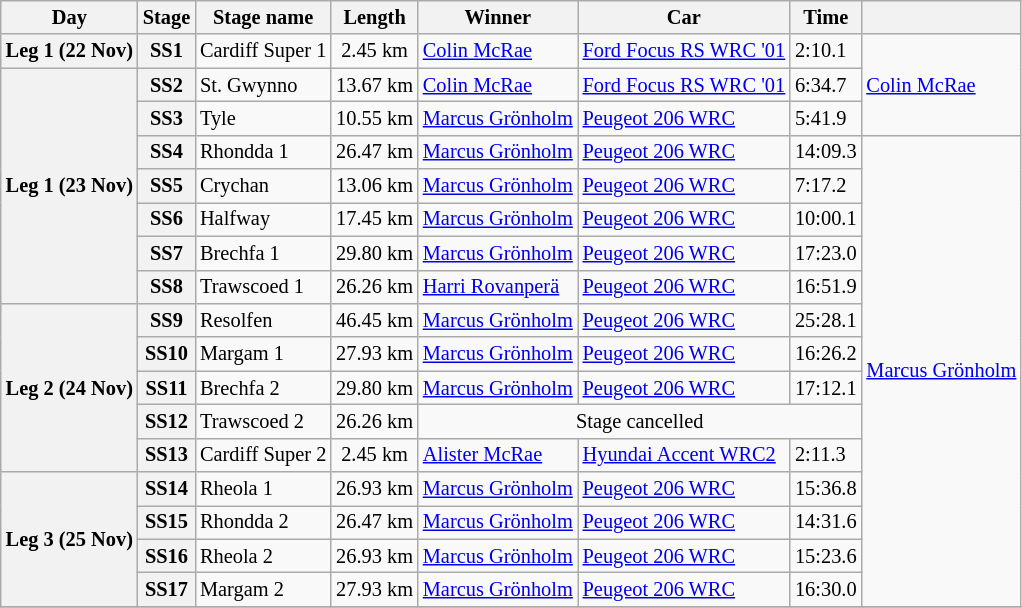<table class="wikitable" style="font-size: 85%;">
<tr>
<th>Day</th>
<th>Stage</th>
<th>Stage name</th>
<th>Length</th>
<th>Winner</th>
<th>Car</th>
<th>Time</th>
<th></th>
</tr>
<tr>
<th rowspan="1">Leg 1 (22 Nov)</th>
<th>SS1</th>
<td>Cardiff Super 1</td>
<td align="center">2.45 km</td>
<td> <a href='#'>Colin McRae</a></td>
<td><a href='#'>Ford Focus RS WRC '01</a></td>
<td>2:10.1</td>
<td rowspan="3"> <a href='#'>Colin McRae</a></td>
</tr>
<tr>
<th rowspan="7">Leg 1 (23 Nov)</th>
<th>SS2</th>
<td>St. Gwynno</td>
<td align="center">13.67 km</td>
<td> <a href='#'>Colin McRae</a></td>
<td><a href='#'>Ford Focus RS WRC '01</a></td>
<td>6:34.7</td>
</tr>
<tr>
<th>SS3</th>
<td>Tyle</td>
<td align="center">10.55 km</td>
<td> <a href='#'>Marcus Grönholm</a></td>
<td><a href='#'>Peugeot 206 WRC</a></td>
<td>5:41.9</td>
</tr>
<tr>
<th>SS4</th>
<td>Rhondda 1</td>
<td align="center">26.47 km</td>
<td> <a href='#'>Marcus Grönholm</a></td>
<td><a href='#'>Peugeot 206 WRC</a></td>
<td>14:09.3</td>
<td rowspan="14"> <a href='#'>Marcus Grönholm</a></td>
</tr>
<tr>
<th>SS5</th>
<td>Crychan</td>
<td align="center">13.06 km</td>
<td> <a href='#'>Marcus Grönholm</a></td>
<td><a href='#'>Peugeot 206 WRC</a></td>
<td>7:17.2</td>
</tr>
<tr>
<th>SS6</th>
<td>Halfway</td>
<td align="center">17.45 km</td>
<td> <a href='#'>Marcus Grönholm</a></td>
<td><a href='#'>Peugeot 206 WRC</a></td>
<td>10:00.1</td>
</tr>
<tr>
<th>SS7</th>
<td>Brechfa 1</td>
<td align="center">29.80 km</td>
<td> <a href='#'>Marcus Grönholm</a></td>
<td><a href='#'>Peugeot 206 WRC</a></td>
<td>17:23.0</td>
</tr>
<tr>
<th>SS8</th>
<td>Trawscoed 1</td>
<td align="center">26.26 km</td>
<td> <a href='#'>Harri Rovanperä</a></td>
<td><a href='#'>Peugeot 206 WRC</a></td>
<td>16:51.9</td>
</tr>
<tr>
<th rowspan="5">Leg 2 (24 Nov)</th>
<th>SS9</th>
<td>Resolfen</td>
<td align="center">46.45 km</td>
<td> <a href='#'>Marcus Grönholm</a></td>
<td><a href='#'>Peugeot 206 WRC</a></td>
<td>25:28.1</td>
</tr>
<tr>
<th>SS10</th>
<td>Margam 1</td>
<td align="center">27.93 km</td>
<td> <a href='#'>Marcus Grönholm</a></td>
<td><a href='#'>Peugeot 206 WRC</a></td>
<td>16:26.2</td>
</tr>
<tr>
<th>SS11</th>
<td>Brechfa 2</td>
<td align="center">29.80 km</td>
<td> <a href='#'>Marcus Grönholm</a></td>
<td><a href='#'>Peugeot 206 WRC</a></td>
<td>17:12.1</td>
</tr>
<tr>
<th>SS12</th>
<td>Trawscoed 2</td>
<td align="center">26.26 km</td>
<td colspan="3" align="center">Stage cancelled</td>
</tr>
<tr>
<th>SS13</th>
<td>Cardiff Super 2</td>
<td align="center">2.45 km</td>
<td> <a href='#'>Alister McRae</a></td>
<td><a href='#'>Hyundai Accent WRC2</a></td>
<td>2:11.3</td>
</tr>
<tr>
<th rowspan="4">Leg 3 (25 Nov)</th>
<th>SS14</th>
<td>Rheola 1</td>
<td align="center">26.93 km</td>
<td> <a href='#'>Marcus Grönholm</a></td>
<td><a href='#'>Peugeot 206 WRC</a></td>
<td>15:36.8</td>
</tr>
<tr>
<th>SS15</th>
<td>Rhondda 2</td>
<td align="center">26.47 km</td>
<td> <a href='#'>Marcus Grönholm</a></td>
<td><a href='#'>Peugeot 206 WRC</a></td>
<td>14:31.6</td>
</tr>
<tr>
<th>SS16</th>
<td>Rheola 2</td>
<td align="center">26.93 km</td>
<td> <a href='#'>Marcus Grönholm</a></td>
<td><a href='#'>Peugeot 206 WRC</a></td>
<td>15:23.6</td>
</tr>
<tr>
<th>SS17</th>
<td>Margam 2</td>
<td align="center">27.93 km</td>
<td> <a href='#'>Marcus Grönholm</a></td>
<td><a href='#'>Peugeot 206 WRC</a></td>
<td>16:30.0</td>
</tr>
<tr>
</tr>
</table>
